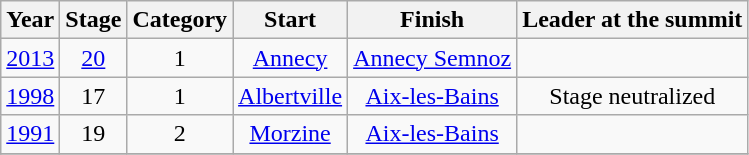<table class="wikitable" style="text-align: center;">
<tr>
<th>Year</th>
<th>Stage</th>
<th>Category</th>
<th>Start</th>
<th>Finish</th>
<th>Leader at the summit</th>
</tr>
<tr>
<td><a href='#'>2013</a></td>
<td><a href='#'>20</a></td>
<td>1</td>
<td><a href='#'>Annecy</a></td>
<td><a href='#'>Annecy Semnoz</a></td>
<td align=left></td>
</tr>
<tr>
<td><a href='#'>1998</a></td>
<td>17</td>
<td>1</td>
<td><a href='#'>Albertville</a></td>
<td><a href='#'>Aix-les-Bains</a></td>
<td>Stage neutralized</td>
</tr>
<tr>
<td><a href='#'>1991</a></td>
<td>19</td>
<td>2</td>
<td><a href='#'>Morzine</a></td>
<td><a href='#'>Aix-les-Bains</a></td>
<td align=left></td>
</tr>
<tr>
</tr>
</table>
